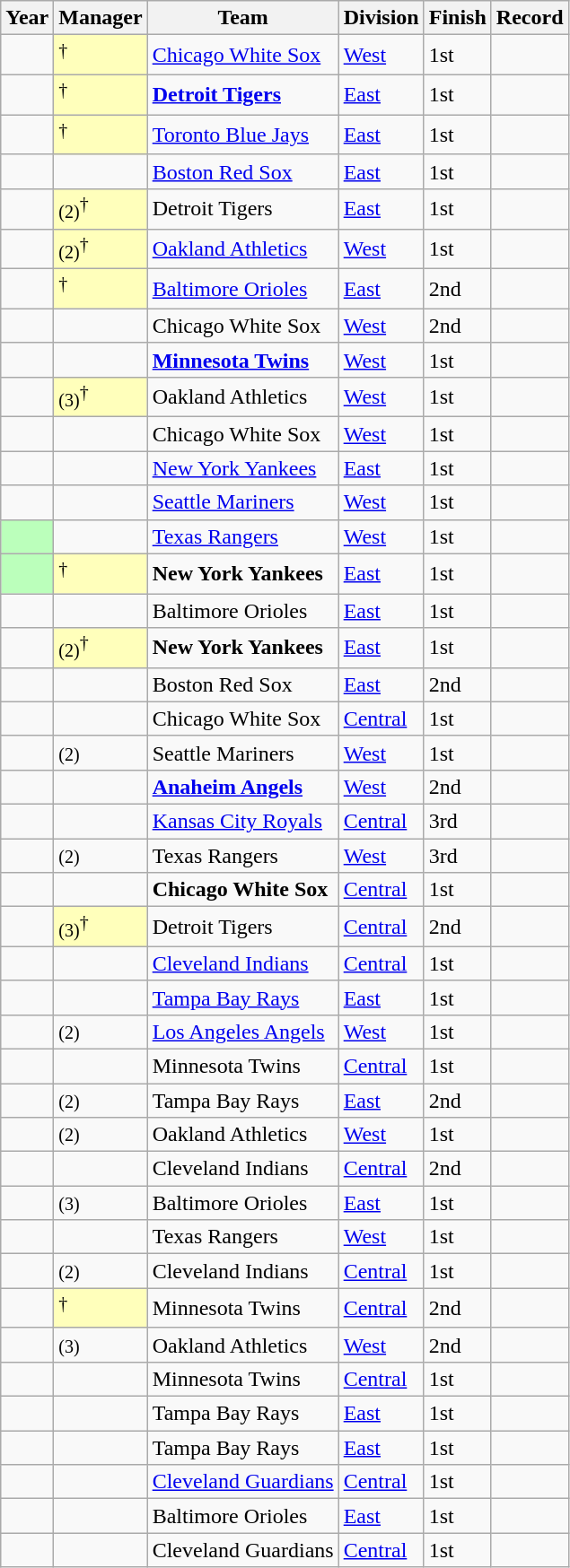<table class="wikitable sortable">
<tr>
<th>Year</th>
<th>Manager</th>
<th>Team</th>
<th>Division</th>
<th>Finish</th>
<th>Record</th>
</tr>
<tr>
<td></td>
<td bgcolor="#ffffbb"> <sup>†</sup></td>
<td><a href='#'>Chicago White Sox</a></td>
<td><a href='#'>West</a></td>
<td>1st</td>
<td></td>
</tr>
<tr>
<td></td>
<td bgcolor="#ffffbb"> <sup>†</sup></td>
<td><strong><a href='#'>Detroit Tigers</a></strong></td>
<td><a href='#'>East</a></td>
<td>1st</td>
<td></td>
</tr>
<tr>
<td></td>
<td bgcolor="#ffffbb"> <sup>†</sup></td>
<td><a href='#'>Toronto Blue Jays</a></td>
<td><a href='#'>East</a></td>
<td>1st</td>
<td></td>
</tr>
<tr>
<td></td>
<td></td>
<td><a href='#'>Boston Red Sox</a></td>
<td><a href='#'>East</a></td>
<td>1st</td>
<td></td>
</tr>
<tr>
<td></td>
<td bgcolor="#ffffbb"> <small>(2)</small><sup>†</sup></td>
<td>Detroit Tigers</td>
<td><a href='#'>East</a></td>
<td>1st</td>
<td></td>
</tr>
<tr>
<td></td>
<td bgcolor="#ffffbb"> <small>(2)</small><sup>†</sup></td>
<td><a href='#'>Oakland Athletics</a></td>
<td><a href='#'>West</a></td>
<td>1st</td>
<td></td>
</tr>
<tr>
<td></td>
<td bgcolor="#ffffbb"><sup>†</sup></td>
<td><a href='#'>Baltimore Orioles</a></td>
<td><a href='#'>East</a></td>
<td>2nd</td>
<td></td>
</tr>
<tr>
<td></td>
<td></td>
<td>Chicago White Sox</td>
<td><a href='#'>West</a></td>
<td>2nd</td>
<td></td>
</tr>
<tr>
<td></td>
<td></td>
<td><strong><a href='#'>Minnesota Twins</a></strong></td>
<td><a href='#'>West</a></td>
<td>1st</td>
<td></td>
</tr>
<tr>
<td></td>
<td bgcolor="#ffffbb"> <small>(3)</small><sup>†</sup></td>
<td>Oakland Athletics</td>
<td><a href='#'>West</a></td>
<td>1st</td>
<td></td>
</tr>
<tr>
<td></td>
<td></td>
<td>Chicago White Sox</td>
<td><a href='#'>West</a></td>
<td>1st</td>
<td></td>
</tr>
<tr>
<td></td>
<td></td>
<td><a href='#'>New York Yankees</a></td>
<td><a href='#'>East</a></td>
<td>1st</td>
<td></td>
</tr>
<tr>
<td></td>
<td></td>
<td><a href='#'>Seattle Mariners</a></td>
<td><a href='#'>West</a></td>
<td>1st</td>
<td></td>
</tr>
<tr>
<td style="background:#bfb; text-align:center;"></td>
<td></td>
<td><a href='#'>Texas Rangers</a></td>
<td><a href='#'>West</a></td>
<td>1st</td>
<td></td>
</tr>
<tr>
<td style="background:#bfb; text-align:center;"></td>
<td bgcolor="#ffffbb"><sup>†</sup></td>
<td><strong>New York Yankees</strong></td>
<td><a href='#'>East</a></td>
<td>1st</td>
<td></td>
</tr>
<tr>
<td></td>
<td></td>
<td>Baltimore Orioles</td>
<td><a href='#'>East</a></td>
<td>1st</td>
<td></td>
</tr>
<tr>
<td></td>
<td bgcolor="#ffffbb"> <small>(2)</small><sup>†</sup></td>
<td><strong>New York Yankees</strong></td>
<td><a href='#'>East</a></td>
<td>1st</td>
<td></td>
</tr>
<tr>
<td></td>
<td></td>
<td>Boston Red Sox</td>
<td><a href='#'>East</a></td>
<td>2nd</td>
<td></td>
</tr>
<tr>
<td></td>
<td></td>
<td>Chicago White Sox</td>
<td><a href='#'>Central</a></td>
<td>1st</td>
<td></td>
</tr>
<tr>
<td></td>
<td> <small>(2)</small></td>
<td>Seattle Mariners</td>
<td><a href='#'>West</a></td>
<td>1st</td>
<td></td>
</tr>
<tr>
<td></td>
<td></td>
<td><strong><a href='#'>Anaheim Angels</a></strong></td>
<td><a href='#'>West</a></td>
<td>2nd</td>
<td></td>
</tr>
<tr>
<td></td>
<td></td>
<td><a href='#'>Kansas City Royals</a></td>
<td><a href='#'>Central</a></td>
<td>3rd</td>
<td></td>
</tr>
<tr>
<td></td>
<td> <small>(2)</small></td>
<td>Texas Rangers</td>
<td><a href='#'>West</a></td>
<td>3rd</td>
<td></td>
</tr>
<tr>
<td></td>
<td></td>
<td><strong>Chicago White Sox</strong></td>
<td><a href='#'>Central</a></td>
<td>1st</td>
<td></td>
</tr>
<tr>
<td></td>
<td bgcolor="#ffffbb"> <small>(3)</small><sup>†</sup></td>
<td>Detroit Tigers</td>
<td><a href='#'>Central</a></td>
<td>2nd</td>
<td></td>
</tr>
<tr>
<td></td>
<td></td>
<td><a href='#'>Cleveland Indians</a></td>
<td><a href='#'>Central</a></td>
<td>1st</td>
<td></td>
</tr>
<tr>
<td></td>
<td></td>
<td><a href='#'>Tampa Bay Rays</a></td>
<td><a href='#'>East</a></td>
<td>1st</td>
<td></td>
</tr>
<tr>
<td></td>
<td> <small>(2)</small></td>
<td><a href='#'>Los Angeles Angels</a></td>
<td><a href='#'>West</a></td>
<td>1st</td>
<td></td>
</tr>
<tr>
<td></td>
<td></td>
<td>Minnesota Twins</td>
<td><a href='#'>Central</a></td>
<td>1st</td>
<td></td>
</tr>
<tr>
<td></td>
<td> <small>(2)</small></td>
<td>Tampa Bay Rays</td>
<td><a href='#'>East</a></td>
<td>2nd</td>
<td></td>
</tr>
<tr>
<td></td>
<td> <small>(2)</small></td>
<td>Oakland Athletics</td>
<td><a href='#'>West</a></td>
<td>1st</td>
<td></td>
</tr>
<tr>
<td></td>
<td></td>
<td>Cleveland Indians</td>
<td><a href='#'>Central</a></td>
<td>2nd</td>
<td></td>
</tr>
<tr>
<td></td>
<td> <small>(3)</small></td>
<td>Baltimore Orioles</td>
<td><a href='#'>East</a></td>
<td>1st</td>
<td></td>
</tr>
<tr>
<td></td>
<td></td>
<td>Texas Rangers</td>
<td><a href='#'>West</a></td>
<td>1st</td>
<td></td>
</tr>
<tr>
<td></td>
<td> <small>(2)</small></td>
<td>Cleveland Indians</td>
<td><a href='#'>Central</a></td>
<td>1st</td>
<td></td>
</tr>
<tr>
<td></td>
<td bgcolor="#ffffbb"><sup>†</sup></td>
<td>Minnesota Twins</td>
<td><a href='#'>Central</a></td>
<td>2nd</td>
<td></td>
</tr>
<tr>
<td></td>
<td> <small>(3)</small></td>
<td>Oakland Athletics</td>
<td><a href='#'>West</a></td>
<td>2nd</td>
<td></td>
</tr>
<tr>
<td></td>
<td></td>
<td>Minnesota Twins</td>
<td><a href='#'>Central</a></td>
<td>1st</td>
<td></td>
</tr>
<tr>
<td></td>
<td></td>
<td>Tampa Bay Rays</td>
<td><a href='#'>East</a></td>
<td>1st</td>
<td></td>
</tr>
<tr>
<td></td>
<td> </td>
<td>Tampa Bay Rays</td>
<td><a href='#'>East</a></td>
<td>1st</td>
<td></td>
</tr>
<tr>
<td></td>
<td> </td>
<td><a href='#'>Cleveland Guardians</a></td>
<td><a href='#'>Central</a></td>
<td>1st</td>
<td></td>
</tr>
<tr>
<td></td>
<td></td>
<td>Baltimore Orioles</td>
<td><a href='#'>East</a></td>
<td>1st</td>
<td></td>
</tr>
<tr>
<td></td>
<td></td>
<td>Cleveland Guardians</td>
<td><a href='#'>Central</a></td>
<td>1st</td>
<td></td>
</tr>
</table>
